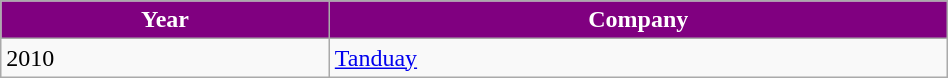<table class="wikitable" style="width:50%;">
<tr style="color:white">
<th style="background:purple;">Year</th>
<th style="background:purple;">Company</th>
</tr>
<tr>
<td>2010</td>
<td><a href='#'>Tanduay</a></td>
</tr>
</table>
